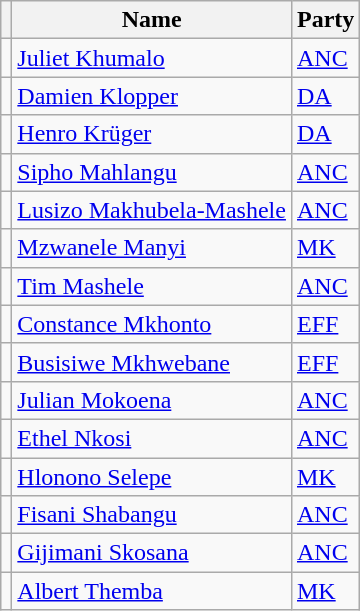<table class="wikitable sortable">
<tr>
<th class="unsortable"></th>
<th>Name</th>
<th>Party</th>
</tr>
<tr>
<td></td>
<td data-sort-value="Khumalo, Juliet"><a href='#'>Juliet Khumalo</a></td>
<td><a href='#'>ANC</a></td>
</tr>
<tr>
<td></td>
<td data-sort-value="Klopper, Damien"><a href='#'>Damien Klopper</a></td>
<td><a href='#'>DA</a></td>
</tr>
<tr>
<td></td>
<td data-sort-value="Krüger, Henro"><a href='#'>Henro Krüger</a></td>
<td><a href='#'>DA</a></td>
</tr>
<tr>
<td></td>
<td data-sort-value="Mahlangu, Sipho"><a href='#'>Sipho Mahlangu</a></td>
<td><a href='#'>ANC</a></td>
</tr>
<tr>
<td></td>
<td data-sort-value="Makhubela, Lusizo"><a href='#'>Lusizo Makhubela-Mashele</a></td>
<td><a href='#'>ANC</a></td>
</tr>
<tr>
<td></td>
<td data-sort-value="Manyi, Mzwanele"><a href='#'>Mzwanele Manyi</a></td>
<td><a href='#'>MK</a></td>
</tr>
<tr>
<td></td>
<td data-sort-value="Mashele, Tim"><a href='#'>Tim Mashele</a></td>
<td><a href='#'>ANC</a></td>
</tr>
<tr>
<td></td>
<td data-sort-value="Mkhonto, Constance"><a href='#'>Constance Mkhonto</a></td>
<td><a href='#'>EFF</a></td>
</tr>
<tr>
<td></td>
<td data-sort-value="Mkhwebane, Busisiwe"><a href='#'>Busisiwe Mkhwebane</a></td>
<td><a href='#'>EFF</a></td>
</tr>
<tr>
<td></td>
<td data-sort-value="Mokoena, Julian"><a href='#'>Julian Mokoena</a></td>
<td><a href='#'>ANC</a></td>
</tr>
<tr>
<td></td>
<td data-sort-value="Nkosi, Ethel"><a href='#'>Ethel Nkosi</a></td>
<td><a href='#'>ANC</a></td>
</tr>
<tr>
<td></td>
<td data-sort-value="Selepe, Hlonono"><a href='#'>Hlonono Selepe</a></td>
<td><a href='#'>MK</a></td>
</tr>
<tr>
<td></td>
<td data-sort-value="Shabangu, Fisani"><a href='#'>Fisani Shabangu</a></td>
<td><a href='#'>ANC</a></td>
</tr>
<tr>
<td></td>
<td data-sort-value="Skosana, Gijimani"><a href='#'>Gijimani Skosana</a></td>
<td><a href='#'>ANC</a></td>
</tr>
<tr>
<td></td>
<td data-sort-value="Themba, Albert"><a href='#'>Albert Themba</a></td>
<td><a href='#'>MK</a></td>
</tr>
</table>
